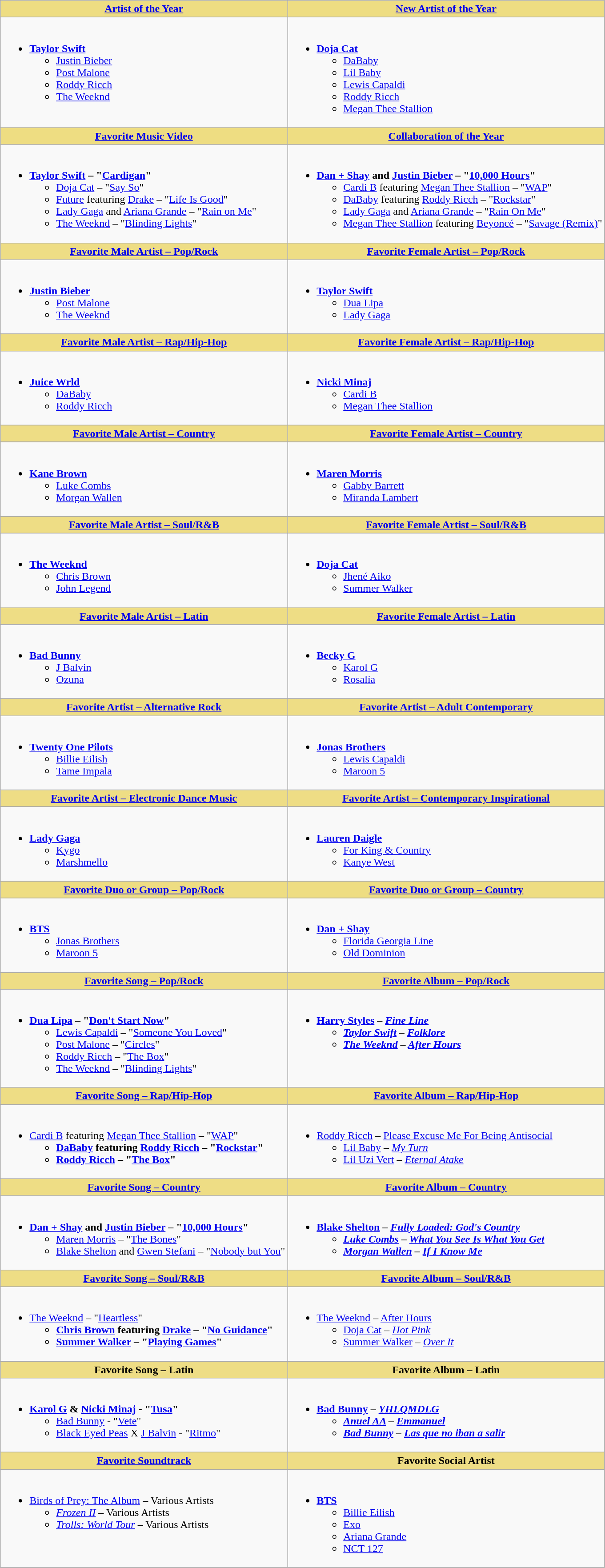<table class=wikitable>
<tr>
<th style="background:#EEDD82; width=50%"><a href='#'>Artist of the Year</a></th>
<th style="background:#EEDD82; width=50%"><a href='#'>New Artist of the Year</a></th>
</tr>
<tr>
<td valign="top"><br><ul><li><strong><a href='#'>Taylor Swift</a></strong><ul><li><a href='#'>Justin Bieber</a></li><li><a href='#'>Post Malone</a></li><li><a href='#'>Roddy Ricch</a></li><li><a href='#'>The Weeknd</a></li></ul></li></ul></td>
<td valign="top"><br><ul><li><strong><a href='#'>Doja Cat</a></strong><ul><li><a href='#'>DaBaby</a></li><li><a href='#'>Lil Baby</a></li><li><a href='#'>Lewis Capaldi</a></li><li><a href='#'>Roddy Ricch</a></li><li><a href='#'>Megan Thee Stallion</a></li></ul></li></ul></td>
</tr>
<tr>
<th style="background:#EEDD82; width=50%"><a href='#'>Favorite Music Video</a></th>
<th style="background:#EEDD82; width=50%"><a href='#'>Collaboration of the Year</a></th>
</tr>
<tr>
<td valign="top"><br><ul><li><strong><a href='#'>Taylor Swift</a> – "<a href='#'>Cardigan</a>"</strong><ul><li><a href='#'>Doja Cat</a> – "<a href='#'>Say So</a>"</li><li><a href='#'>Future</a> featuring <a href='#'>Drake</a> – "<a href='#'>Life Is Good</a>"</li><li><a href='#'>Lady Gaga</a> and <a href='#'>Ariana Grande</a> – "<a href='#'>Rain on Me</a>"</li><li><a href='#'>The Weeknd</a> – "<a href='#'>Blinding Lights</a>"</li></ul></li></ul></td>
<td valign="top"><br><ul><li><strong><a href='#'>Dan + Shay</a> and <a href='#'>Justin Bieber</a> – "<a href='#'>10,000 Hours</a>"</strong><ul><li><a href='#'>Cardi B</a> featuring <a href='#'>Megan Thee Stallion</a> – "<a href='#'>WAP</a>"</li><li><a href='#'>DaBaby</a> featuring <a href='#'>Roddy Ricch</a> – "<a href='#'>Rockstar</a>"</li><li><a href='#'>Lady Gaga</a> and <a href='#'>Ariana Grande</a> – "<a href='#'>Rain On Me</a>"</li><li><a href='#'>Megan Thee Stallion</a> featuring <a href='#'>Beyoncé</a> – "<a href='#'>Savage (Remix)</a>"</li></ul></li></ul></td>
</tr>
<tr>
<th style="background:#EEDD85; width=50%"><a href='#'>Favorite Male Artist – Pop/Rock</a></th>
<th style="background:#EEDD85; width=50%"><a href='#'>Favorite Female Artist – Pop/Rock</a></th>
</tr>
<tr>
<td valign="top"><br><ul><li><strong><a href='#'>Justin Bieber</a></strong><ul><li><a href='#'>Post Malone</a></li><li><a href='#'>The Weeknd</a></li></ul></li></ul></td>
<td valign="top"><br><ul><li><strong><a href='#'>Taylor Swift</a></strong><ul><li><a href='#'>Dua Lipa</a></li><li><a href='#'>Lady Gaga</a></li></ul></li></ul></td>
</tr>
<tr>
<th style="background:#EEDD82; width=50%"><a href='#'>Favorite Male Artist – Rap/Hip-Hop</a></th>
<th style="background:#EEDD82; width=50%"><a href='#'>Favorite Female Artist – Rap/Hip-Hop</a></th>
</tr>
<tr>
<td valign="top"><br><ul><li><strong><a href='#'>Juice Wrld</a></strong><ul><li><a href='#'>DaBaby</a></li><li><a href='#'>Roddy Ricch</a></li></ul></li></ul></td>
<td valign="top"><br><ul><li><strong><a href='#'>Nicki Minaj</a></strong><ul><li><a href='#'>Cardi B</a></li><li><a href='#'>Megan Thee Stallion</a></li></ul></li></ul></td>
</tr>
<tr>
<th style="background:#EEDD85; width=50%"><a href='#'>Favorite Male Artist – Country</a></th>
<th style="background:#EEDD85; width=50%"><a href='#'>Favorite Female Artist – Country</a></th>
</tr>
<tr>
<td valign="top"><br><ul><li><strong><a href='#'>Kane Brown</a></strong><ul><li><a href='#'>Luke Combs</a></li><li><a href='#'>Morgan Wallen</a></li></ul></li></ul></td>
<td valign="top"><br><ul><li><strong><a href='#'>Maren Morris</a></strong><ul><li><a href='#'>Gabby Barrett</a></li><li><a href='#'>Miranda Lambert</a></li></ul></li></ul></td>
</tr>
<tr>
<th style="background:#EEDD85; width=50%"><a href='#'>Favorite Male Artist – Soul/R&B</a></th>
<th style="background:#EEDD85; width=50%"><a href='#'>Favorite Female Artist – Soul/R&B</a></th>
</tr>
<tr>
<td valign="top"><br><ul><li><strong><a href='#'>The Weeknd</a></strong><ul><li><a href='#'>Chris Brown</a></li><li><a href='#'>John Legend</a></li></ul></li></ul></td>
<td valign="top"><br><ul><li><strong><a href='#'>Doja Cat</a></strong><ul><li><a href='#'>Jhené Aiko</a></li><li><a href='#'>Summer Walker</a></li></ul></li></ul></td>
</tr>
<tr>
<th style="background:#EEDD85; width=50%"><a href='#'>Favorite Male Artist – Latin</a></th>
<th style="background:#EEDD85; width=50%"><a href='#'>Favorite Female Artist – Latin</a></th>
</tr>
<tr>
<td valign="top"><br><ul><li><strong><a href='#'>Bad Bunny</a></strong><ul><li><a href='#'>J Balvin</a></li><li><a href='#'>Ozuna</a></li></ul></li></ul></td>
<td valign="top"><br><ul><li><strong><a href='#'>Becky G</a></strong><ul><li><a href='#'>Karol G</a></li><li><a href='#'>Rosalía</a></li></ul></li></ul></td>
</tr>
<tr>
<th style="background:#EEDD85; width=50%"><a href='#'>Favorite Artist – Alternative Rock</a></th>
<th style="background:#EEDD85; width=50%"><a href='#'>Favorite Artist – Adult Contemporary</a></th>
</tr>
<tr>
<td valign="top"><br><ul><li><strong><a href='#'>Twenty One Pilots</a></strong><ul><li><a href='#'>Billie Eilish</a></li><li><a href='#'>Tame Impala</a></li></ul></li></ul></td>
<td valign="top"><br><ul><li><strong><a href='#'>Jonas Brothers</a></strong><ul><li><a href='#'>Lewis Capaldi</a></li><li><a href='#'>Maroon 5</a></li></ul></li></ul></td>
</tr>
<tr>
<th style="background:#EEDD85; width=50%"><a href='#'>Favorite Artist – Electronic Dance Music</a></th>
<th style="background:#EEDD85; width=50%"><a href='#'>Favorite Artist – Contemporary Inspirational</a></th>
</tr>
<tr>
<td valign="top"><br><ul><li><strong><a href='#'>Lady Gaga</a></strong><ul><li><a href='#'>Kygo</a></li><li><a href='#'>Marshmello</a></li></ul></li></ul></td>
<td valign="top"><br><ul><li><strong><a href='#'>Lauren Daigle</a></strong><ul><li><a href='#'>For King & Country</a></li><li><a href='#'>Kanye West</a></li></ul></li></ul></td>
</tr>
<tr>
<th style="background:#EEDD82; width=50%"><a href='#'>Favorite Duo or Group – Pop/Rock</a></th>
<th style="background:#EEDD82; width=50%"><a href='#'>Favorite Duo or Group – Country</a></th>
</tr>
<tr>
<td valign="top"><br><ul><li><strong><a href='#'>BTS</a></strong><ul><li><a href='#'>Jonas Brothers</a></li><li><a href='#'>Maroon 5</a></li></ul></li></ul></td>
<td valign="top"><br><ul><li><strong><a href='#'>Dan + Shay</a></strong><ul><li><a href='#'>Florida Georgia Line</a></li><li><a href='#'>Old Dominion</a></li></ul></li></ul></td>
</tr>
<tr>
<th style="background:#EEDD85; width=50%"><a href='#'>Favorite Song – Pop/Rock</a></th>
<th style="background:#EEDD85; width=50%"><a href='#'>Favorite Album – Pop/Rock</a></th>
</tr>
<tr>
<td valign="top"><br><ul><li><strong><a href='#'>Dua Lipa</a> – "<a href='#'>Don't Start Now</a>"</strong><ul><li><a href='#'>Lewis Capaldi</a> – "<a href='#'>Someone You Loved</a>"</li><li><a href='#'>Post Malone</a> –  "<a href='#'>Circles</a>"</li><li><a href='#'>Roddy Ricch</a> – "<a href='#'>The Box</a>"</li><li><a href='#'>The Weeknd</a> – "<a href='#'>Blinding Lights</a>"</li></ul></li></ul></td>
<td valign="top"><br><ul><li><strong><a href='#'>Harry Styles</a> – <em><a href='#'>Fine Line</a><strong><em><ul><li><a href='#'>Taylor Swift</a> – </em><a href='#'>Folklore</a><em></li><li><a href='#'>The Weeknd</a> – </em><a href='#'>After Hours</a><em></li></ul></li></ul></td>
</tr>
<tr>
<th style="background:#EEDD85; width=50%"><a href='#'>Favorite Song – Rap/Hip-Hop</a></th>
<th style="background:#EEDD85; width=50%"><a href='#'>Favorite Album – Rap/Hip-Hop</a></th>
</tr>
<tr>
<td valign="top"><br><ul><li></strong><a href='#'>Cardi B</a> featuring <a href='#'>Megan Thee Stallion</a> – "<a href='#'>WAP</a>"<strong><ul><li><a href='#'>DaBaby</a> featuring <a href='#'>Roddy Ricch</a> – "<a href='#'>Rockstar</a>"</li><li><a href='#'>Roddy Ricch</a> – "<a href='#'>The Box</a>"</li></ul></li></ul></td>
<td valign="top"><br><ul><li></strong><a href='#'>Roddy Ricch</a> – </em><a href='#'>Please Excuse Me For Being Antisocial</a></em></strong><ul><li><a href='#'>Lil Baby</a> – <em><a href='#'>My Turn</a></em></li><li><a href='#'>Lil Uzi Vert</a> – <em><a href='#'>Eternal Atake</a></em></li></ul></li></ul></td>
</tr>
<tr>
<th style="background:#EEDD85; width=50%"><a href='#'>Favorite Song – Country</a></th>
<th style="background:#EEDD85; width=50%"><a href='#'>Favorite Album – Country</a></th>
</tr>
<tr>
<td valign="top"><br><ul><li><strong><a href='#'>Dan + Shay</a> and <a href='#'>Justin Bieber</a> – "<a href='#'>10,000 Hours</a>"</strong><ul><li><a href='#'>Maren Morris</a> – "<a href='#'>The Bones</a>"</li><li><a href='#'>Blake Shelton</a> and <a href='#'>Gwen Stefani</a> – "<a href='#'>Nobody but You</a>"</li></ul></li></ul></td>
<td valign="top"><br><ul><li><strong><a href='#'>Blake Shelton</a> – <em><a href='#'>Fully Loaded: God's Country</a><strong><em><ul><li><a href='#'>Luke Combs</a> – </em><a href='#'>What You See Is What You Get</a><em></li><li><a href='#'>Morgan Wallen</a> – </em><a href='#'>If I Know Me</a><em></li></ul></li></ul></td>
</tr>
<tr>
<th style="background:#EEDD85; width=50%"><a href='#'>Favorite Song – Soul/R&B</a></th>
<th style="background:#EEDD85; width=50%"><a href='#'>Favorite Album – Soul/R&B</a></th>
</tr>
<tr>
<td valign="top"><br><ul><li></strong><a href='#'>The Weeknd</a>  – "<a href='#'>Heartless</a>"<strong><ul><li><a href='#'>Chris Brown</a> featuring <a href='#'>Drake</a> – "<a href='#'>No Guidance</a>"</li><li><a href='#'>Summer Walker</a> – "<a href='#'>Playing Games</a>"</li></ul></li></ul></td>
<td valign="top"><br><ul><li></strong><a href='#'>The Weeknd</a> – </em><a href='#'>After Hours</a></em></strong><ul><li><a href='#'>Doja Cat</a> – <em><a href='#'>Hot Pink</a></em></li><li><a href='#'>Summer Walker</a> – <em><a href='#'>Over It</a></em></li></ul></li></ul></td>
</tr>
<tr>
<th style="background:#EEDD85; width=50%">Favorite Song – Latin</th>
<th style="background:#EEDD85; width=50%">Favorite Album – Latin</th>
</tr>
<tr>
<td valign="top"><br><ul><li><strong><a href='#'>Karol G</a> & <a href='#'>Nicki Minaj</a> - "<a href='#'>Tusa</a>"</strong><ul><li><a href='#'>Bad Bunny</a> - "<a href='#'>Vete</a>"</li><li><a href='#'>Black Eyed Peas</a> X <a href='#'>J Balvin</a> - "<a href='#'>Ritmo</a>"</li></ul></li></ul></td>
<td valign="top"><br><ul><li><strong><a href='#'>Bad Bunny</a> – <em><a href='#'>YHLQMDLG</a><strong><em><ul><li><a href='#'>Anuel AA</a> – </em><a href='#'>Emmanuel</a><em></li><li><a href='#'>Bad Bunny</a> – </em><a href='#'>Las que no iban a salir</a><em></li></ul></li></ul></td>
</tr>
<tr>
<th style="background:#EEDD85; width=50%"><a href='#'>Favorite Soundtrack</a></th>
<th style="background:#EEDD85; width=50%">Favorite Social Artist</th>
</tr>
<tr>
<td valign="top"><br><ul><li></em></strong><a href='#'>Birds of Prey: The Album</a></em> – Various Artists</strong><ul><li><em><a href='#'>Frozen II</a></em> – Various Artists</li><li><em><a href='#'>Trolls: World Tour</a></em> – Various Artists</li></ul></li></ul></td>
<td valign="top"><br><ul><li><strong><a href='#'>BTS</a></strong><ul><li><a href='#'>Billie Eilish</a></li><li><a href='#'>Exo</a></li><li><a href='#'>Ariana Grande</a></li><li><a href='#'>NCT 127</a></li></ul></li></ul></td>
</tr>
</table>
